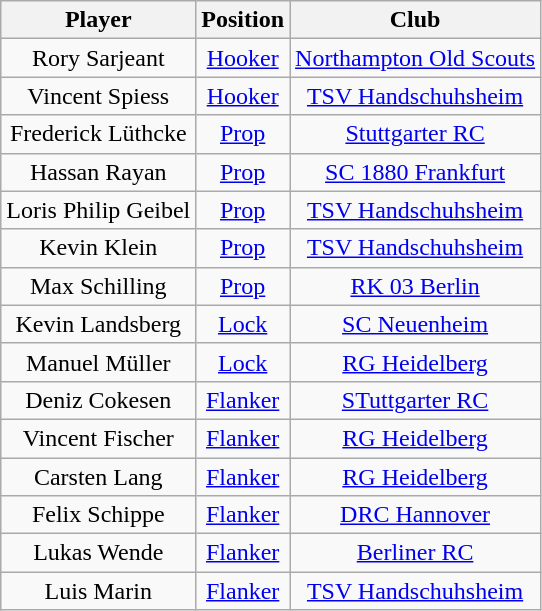<table class="wikitable" style="text-align:center">
<tr>
<th>Player</th>
<th>Position</th>
<th>Club</th>
</tr>
<tr>
<td>Rory Sarjeant</td>
<td><a href='#'>Hooker</a></td>
<td> <a href='#'>Northampton Old Scouts</a></td>
</tr>
<tr>
<td>Vincent Spiess</td>
<td><a href='#'>Hooker</a></td>
<td> <a href='#'>TSV Handschuhsheim</a></td>
</tr>
<tr>
<td>Frederick Lüthcke</td>
<td><a href='#'>Prop</a></td>
<td> <a href='#'>Stuttgarter RC</a></td>
</tr>
<tr>
<td>Hassan Rayan</td>
<td><a href='#'>Prop</a></td>
<td> <a href='#'>SC 1880 Frankfurt</a></td>
</tr>
<tr>
<td>Loris Philip Geibel</td>
<td><a href='#'>Prop</a></td>
<td> <a href='#'>TSV Handschuhsheim</a></td>
</tr>
<tr>
<td>Kevin Klein</td>
<td><a href='#'>Prop</a></td>
<td> <a href='#'>TSV Handschuhsheim</a></td>
</tr>
<tr>
<td>Max Schilling</td>
<td><a href='#'>Prop</a></td>
<td> <a href='#'>RK 03 Berlin</a></td>
</tr>
<tr>
<td>Kevin Landsberg</td>
<td><a href='#'>Lock</a></td>
<td> <a href='#'>SC Neuenheim</a></td>
</tr>
<tr>
<td>Manuel Müller</td>
<td><a href='#'>Lock</a></td>
<td> <a href='#'>RG Heidelberg</a></td>
</tr>
<tr>
<td>Deniz Cokesen</td>
<td><a href='#'>Flanker</a></td>
<td> <a href='#'>STuttgarter RC</a></td>
</tr>
<tr>
<td>Vincent Fischer</td>
<td><a href='#'>Flanker</a></td>
<td> <a href='#'>RG Heidelberg</a></td>
</tr>
<tr>
<td>Carsten Lang</td>
<td><a href='#'>Flanker</a></td>
<td> <a href='#'>RG Heidelberg</a></td>
</tr>
<tr>
<td>Felix Schippe</td>
<td><a href='#'>Flanker</a></td>
<td> <a href='#'>DRC Hannover</a></td>
</tr>
<tr>
<td>Lukas Wende</td>
<td><a href='#'>Flanker</a></td>
<td> <a href='#'>Berliner RC</a></td>
</tr>
<tr>
<td>Luis Marin</td>
<td><a href='#'>Flanker</a></td>
<td> <a href='#'>TSV Handschuhsheim</a></td>
</tr>
</table>
